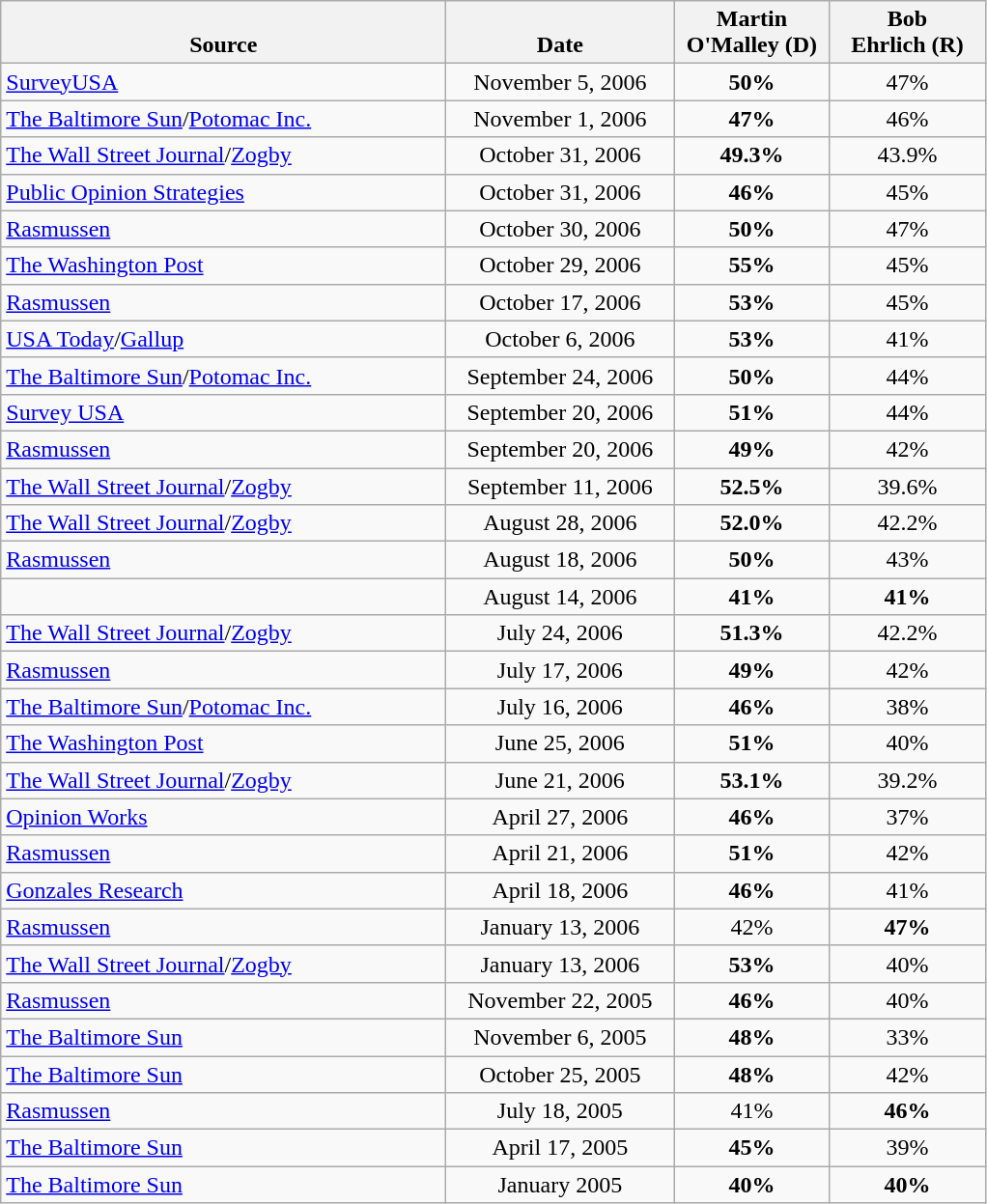<table class="wikitable" style="text-align:center">
<tr valign= bottom>
<th width=300px>Source</th>
<th width=150px>Date</th>
<th width=100px>Martin<br>O'Malley (D)</th>
<th width=100px>Bob<br>Ehrlich (R)</th>
</tr>
<tr>
<td align=left><a href='#'>SurveyUSA</a></td>
<td>November 5, 2006</td>
<td><strong>50%</strong></td>
<td>47%</td>
</tr>
<tr>
<td align=left><a href='#'>The Baltimore Sun</a>/<a href='#'>Potomac Inc.</a></td>
<td>November 1, 2006</td>
<td><strong>47%</strong></td>
<td>46%</td>
</tr>
<tr>
<td align=left><a href='#'>The Wall Street Journal</a>/<a href='#'>Zogby</a></td>
<td>October 31, 2006</td>
<td><strong>49.3%</strong></td>
<td>43.9%</td>
</tr>
<tr>
<td align=left><a href='#'>Public Opinion Strategies</a></td>
<td>October 31, 2006</td>
<td><strong>46%</strong></td>
<td>45%</td>
</tr>
<tr>
<td align=left><a href='#'>Rasmussen</a></td>
<td>October 30, 2006</td>
<td><strong>50%</strong></td>
<td>47%</td>
</tr>
<tr>
<td align=left><a href='#'>The Washington Post</a></td>
<td>October 29, 2006</td>
<td><strong>55%</strong></td>
<td>45%</td>
</tr>
<tr>
<td align=left><a href='#'>Rasmussen</a></td>
<td>October 17, 2006</td>
<td><strong>53%</strong></td>
<td>45%</td>
</tr>
<tr>
<td align=left><a href='#'>USA Today</a>/<a href='#'>Gallup</a></td>
<td>October 6, 2006</td>
<td><strong>53%</strong></td>
<td>41%</td>
</tr>
<tr>
<td align=left><a href='#'>The Baltimore Sun</a>/<a href='#'>Potomac Inc.</a></td>
<td>September 24, 2006</td>
<td><strong>50%</strong></td>
<td>44%</td>
</tr>
<tr>
<td align=left><a href='#'>Survey USA</a></td>
<td>September 20, 2006</td>
<td><strong>51%</strong></td>
<td>44%</td>
</tr>
<tr>
<td align=left><a href='#'>Rasmussen</a></td>
<td>September 20, 2006</td>
<td><strong>49%</strong></td>
<td>42%</td>
</tr>
<tr>
<td align=left><a href='#'>The Wall Street Journal</a>/<a href='#'>Zogby</a></td>
<td>September 11, 2006</td>
<td><strong>52.5%</strong></td>
<td>39.6%</td>
</tr>
<tr>
<td align=left><a href='#'>The Wall Street Journal</a>/<a href='#'>Zogby</a></td>
<td>August 28, 2006</td>
<td><strong>52.0%</strong></td>
<td>42.2%</td>
</tr>
<tr>
<td align=left><a href='#'>Rasmussen</a></td>
<td>August 18, 2006</td>
<td><strong>50%</strong></td>
<td>43%</td>
</tr>
<tr>
<td align=left></td>
<td>August 14, 2006</td>
<td><strong>41%</strong></td>
<td><strong>41%</strong></td>
</tr>
<tr>
<td align=left><a href='#'>The Wall Street Journal</a>/<a href='#'>Zogby</a></td>
<td>July 24, 2006</td>
<td><strong>51.3%</strong></td>
<td>42.2%</td>
</tr>
<tr>
<td align=left><a href='#'>Rasmussen</a></td>
<td>July 17, 2006</td>
<td><strong>49%</strong></td>
<td>42%</td>
</tr>
<tr>
<td align=left><a href='#'>The Baltimore Sun</a>/<a href='#'>Potomac Inc.</a></td>
<td>July 16, 2006</td>
<td><strong>46%</strong></td>
<td>38%</td>
</tr>
<tr>
<td align=left><a href='#'>The Washington Post</a></td>
<td>June 25, 2006</td>
<td><strong>51%</strong></td>
<td>40%</td>
</tr>
<tr>
<td align=left><a href='#'>The Wall Street Journal</a>/<a href='#'>Zogby</a></td>
<td>June 21, 2006</td>
<td><strong>53.1%</strong></td>
<td>39.2%</td>
</tr>
<tr>
<td align=left><a href='#'>Opinion Works</a></td>
<td>April 27, 2006</td>
<td><strong>46%</strong></td>
<td>37%</td>
</tr>
<tr>
<td align=left><a href='#'>Rasmussen</a></td>
<td>April 21, 2006</td>
<td><strong>51%</strong></td>
<td>42%</td>
</tr>
<tr>
<td align=left><a href='#'>Gonzales Research</a></td>
<td>April 18, 2006</td>
<td><strong>46%</strong></td>
<td>41%</td>
</tr>
<tr>
<td align=left><a href='#'>Rasmussen</a></td>
<td>January 13, 2006</td>
<td>42%</td>
<td><strong>47%</strong></td>
</tr>
<tr>
<td align=left><a href='#'>The Wall Street Journal</a>/<a href='#'>Zogby</a></td>
<td>January 13, 2006</td>
<td><strong>53%</strong></td>
<td>40%</td>
</tr>
<tr>
<td align=left><a href='#'>Rasmussen</a></td>
<td>November 22, 2005</td>
<td><strong>46%</strong></td>
<td>40%</td>
</tr>
<tr>
<td align=left><a href='#'>The Baltimore Sun</a></td>
<td>November 6, 2005</td>
<td><strong>48%</strong></td>
<td>33%</td>
</tr>
<tr>
<td align=left><a href='#'>The Baltimore Sun</a></td>
<td>October 25, 2005</td>
<td><strong>48%</strong></td>
<td>42%</td>
</tr>
<tr>
<td align=left><a href='#'>Rasmussen</a></td>
<td>July 18, 2005</td>
<td>41%</td>
<td><strong>46%</strong></td>
</tr>
<tr>
<td align=left><a href='#'>The Baltimore Sun</a></td>
<td>April 17, 2005</td>
<td><strong>45%</strong></td>
<td>39%</td>
</tr>
<tr>
<td align=left><a href='#'>The Baltimore Sun</a></td>
<td>January 2005</td>
<td><strong>40%</strong></td>
<td><strong>40%</strong></td>
</tr>
</table>
